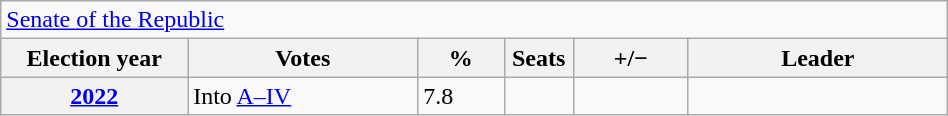<table class="wikitable" style="width:50%; border:1px #aaf solid;">
<tr>
<td colspan=6><a href='#'>Senate of the Republic</a></td>
</tr>
<tr>
<th width=13%>Election year</th>
<th width=16%>Votes</th>
<th width=6%>%</th>
<th width=1%>Seats</th>
<th width=8%>+/−</th>
<th width=18%>Leader</th>
</tr>
<tr>
<th><a href='#'>2022</a></th>
<td>Into <a href='#'>A–IV</a></td>
<td>7.8</td>
<td></td>
<td></td>
<td></td>
</tr>
</table>
